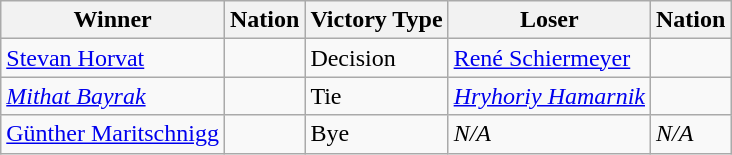<table class="wikitable sortable" style="text-align:left;">
<tr>
<th>Winner</th>
<th>Nation</th>
<th>Victory Type</th>
<th>Loser</th>
<th>Nation</th>
</tr>
<tr>
<td><a href='#'>Stevan Horvat</a></td>
<td></td>
<td>Decision</td>
<td><a href='#'>René Schiermeyer</a></td>
<td></td>
</tr>
<tr>
<td><em><a href='#'>Mithat Bayrak</a></em></td>
<td><em></em></td>
<td>Tie</td>
<td><em><a href='#'>Hryhoriy Hamarnik</a></em></td>
<td><em></em></td>
</tr>
<tr>
<td><a href='#'>Günther Maritschnigg</a></td>
<td></td>
<td>Bye</td>
<td><em>N/A</em></td>
<td><em>N/A</em></td>
</tr>
</table>
